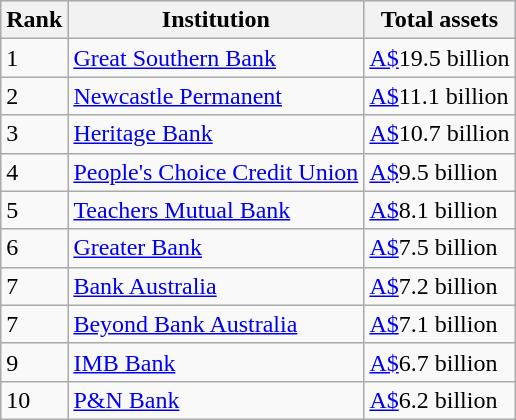<table class="wikitable">
<tr style="background:#d1e4fd;">
<th>Rank</th>
<th>Institution</th>
<th>Total assets</th>
</tr>
<tr>
<td>1</td>
<td><a href='#'>Great Southern Bank</a></td>
<td><a href='#'>A$</a>19.5 billion</td>
</tr>
<tr>
<td>2</td>
<td><a href='#'>Newcastle Permanent</a></td>
<td><a href='#'>A$</a>11.1 billion</td>
</tr>
<tr>
<td>3</td>
<td><a href='#'>Heritage Bank</a></td>
<td><a href='#'>A$</a>10.7 billion</td>
</tr>
<tr>
<td>4</td>
<td><a href='#'>People's Choice Credit Union</a></td>
<td><a href='#'>A$</a>9.5 billion</td>
</tr>
<tr>
<td>5</td>
<td><a href='#'>Teachers Mutual Bank</a></td>
<td><a href='#'>A$</a>8.1 billion</td>
</tr>
<tr>
<td>6</td>
<td><a href='#'>Greater Bank</a></td>
<td><a href='#'>A$</a>7.5 billion</td>
</tr>
<tr>
<td>7</td>
<td><a href='#'>Bank Australia</a></td>
<td><a href='#'>A$</a>7.2 billion</td>
</tr>
<tr>
<td>7</td>
<td><a href='#'>Beyond Bank Australia</a></td>
<td><a href='#'>A$</a>7.1 billion</td>
</tr>
<tr>
<td>9</td>
<td><a href='#'>IMB Bank</a></td>
<td><a href='#'>A$</a>6.7 billion</td>
</tr>
<tr>
<td>10</td>
<td><a href='#'>P&N Bank</a></td>
<td><a href='#'>A$</a>6.2 billion</td>
</tr>
</table>
